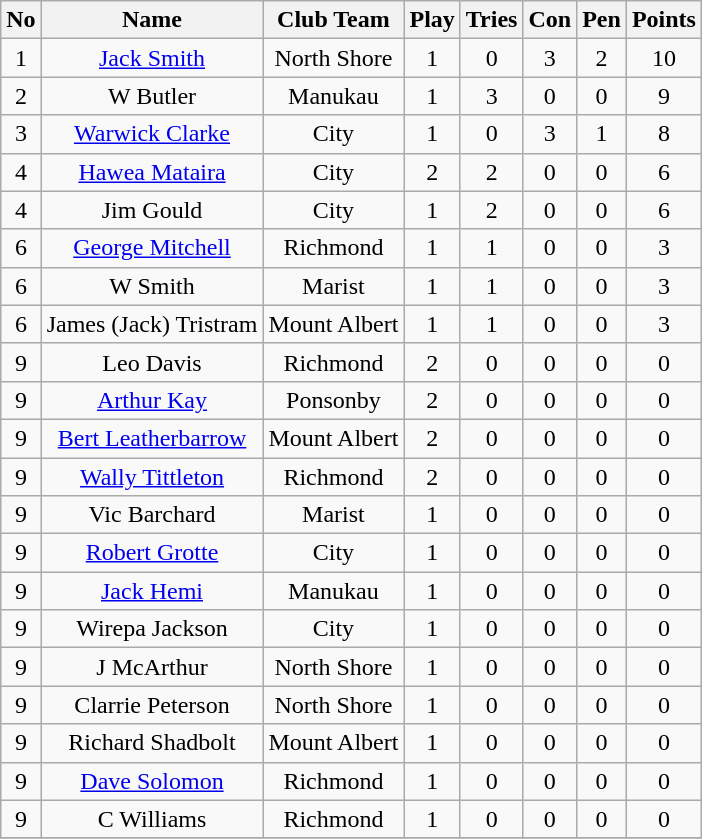<table class="wikitable sortable" style="text-align: center;">
<tr>
<th>No</th>
<th>Name</th>
<th>Club Team</th>
<th>Play</th>
<th>Tries</th>
<th>Con</th>
<th>Pen</th>
<th>Points</th>
</tr>
<tr>
<td>1</td>
<td><a href='#'>Jack Smith</a></td>
<td>North Shore</td>
<td>1</td>
<td>0</td>
<td>3</td>
<td>2</td>
<td>10</td>
</tr>
<tr>
<td>2</td>
<td>W Butler</td>
<td>Manukau</td>
<td>1</td>
<td>3</td>
<td>0</td>
<td>0</td>
<td>9</td>
</tr>
<tr>
<td>3</td>
<td><a href='#'>Warwick Clarke</a></td>
<td>City</td>
<td>1</td>
<td>0</td>
<td>3</td>
<td>1</td>
<td>8</td>
</tr>
<tr>
<td>4</td>
<td><a href='#'>Hawea Mataira</a></td>
<td>City</td>
<td>2</td>
<td>2</td>
<td>0</td>
<td>0</td>
<td>6</td>
</tr>
<tr>
<td>4</td>
<td>Jim Gould</td>
<td>City</td>
<td>1</td>
<td>2</td>
<td>0</td>
<td>0</td>
<td>6</td>
</tr>
<tr>
<td>6</td>
<td><a href='#'>George Mitchell</a></td>
<td>Richmond</td>
<td>1</td>
<td>1</td>
<td>0</td>
<td>0</td>
<td>3</td>
</tr>
<tr>
<td>6</td>
<td>W Smith</td>
<td>Marist</td>
<td>1</td>
<td>1</td>
<td>0</td>
<td>0</td>
<td>3</td>
</tr>
<tr>
<td>6</td>
<td>James (Jack) Tristram</td>
<td>Mount Albert</td>
<td>1</td>
<td>1</td>
<td>0</td>
<td>0</td>
<td>3</td>
</tr>
<tr>
<td>9</td>
<td>Leo Davis</td>
<td>Richmond</td>
<td>2</td>
<td>0</td>
<td>0</td>
<td>0</td>
<td>0</td>
</tr>
<tr>
<td>9</td>
<td><a href='#'>Arthur Kay</a></td>
<td>Ponsonby</td>
<td>2</td>
<td>0</td>
<td>0</td>
<td>0</td>
<td>0</td>
</tr>
<tr>
<td>9</td>
<td><a href='#'>Bert Leatherbarrow</a></td>
<td>Mount Albert</td>
<td>2</td>
<td>0</td>
<td>0</td>
<td>0</td>
<td>0</td>
</tr>
<tr>
<td>9</td>
<td><a href='#'>Wally Tittleton</a></td>
<td>Richmond</td>
<td>2</td>
<td>0</td>
<td>0</td>
<td>0</td>
<td>0</td>
</tr>
<tr>
<td>9</td>
<td>Vic Barchard</td>
<td>Marist</td>
<td>1</td>
<td>0</td>
<td>0</td>
<td>0</td>
<td>0</td>
</tr>
<tr>
<td>9</td>
<td><a href='#'>Robert Grotte</a></td>
<td>City</td>
<td>1</td>
<td>0</td>
<td>0</td>
<td>0</td>
<td>0</td>
</tr>
<tr>
<td>9</td>
<td><a href='#'>Jack Hemi</a></td>
<td>Manukau</td>
<td>1</td>
<td>0</td>
<td>0</td>
<td>0</td>
<td>0</td>
</tr>
<tr>
<td>9</td>
<td>Wirepa Jackson</td>
<td>City</td>
<td>1</td>
<td>0</td>
<td>0</td>
<td>0</td>
<td>0</td>
</tr>
<tr>
<td>9</td>
<td>J McArthur</td>
<td>North Shore</td>
<td>1</td>
<td>0</td>
<td>0</td>
<td>0</td>
<td>0</td>
</tr>
<tr>
<td>9</td>
<td>Clarrie Peterson</td>
<td>North Shore</td>
<td>1</td>
<td>0</td>
<td>0</td>
<td>0</td>
<td>0</td>
</tr>
<tr>
<td>9</td>
<td>Richard Shadbolt</td>
<td>Mount Albert</td>
<td>1</td>
<td>0</td>
<td>0</td>
<td>0</td>
<td>0</td>
</tr>
<tr>
<td>9</td>
<td><a href='#'>Dave Solomon</a></td>
<td>Richmond</td>
<td>1</td>
<td>0</td>
<td>0</td>
<td>0</td>
<td>0</td>
</tr>
<tr>
<td>9</td>
<td>C Williams</td>
<td>Richmond</td>
<td>1</td>
<td>0</td>
<td>0</td>
<td>0</td>
<td>0</td>
</tr>
<tr>
</tr>
</table>
